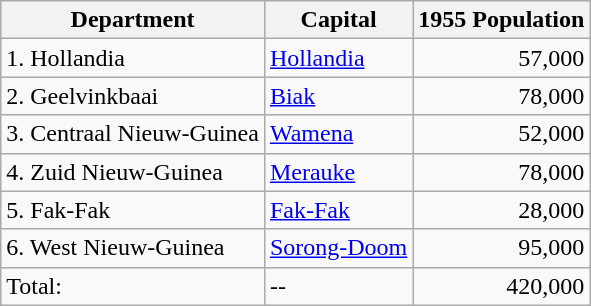<table class="wikitable">
<tr>
<th>Department</th>
<th>Capital</th>
<th>1955 Population</th>
</tr>
<tr>
<td>1. Hollandia</td>
<td><a href='#'>Hollandia</a></td>
<td align="right">57,000</td>
</tr>
<tr>
<td>2. Geelvinkbaai</td>
<td><a href='#'>Biak</a></td>
<td align="right">78,000</td>
</tr>
<tr>
<td>3. Centraal Nieuw-Guinea</td>
<td><a href='#'>Wamena</a></td>
<td align="right">52,000</td>
</tr>
<tr>
<td>4. Zuid Nieuw-Guinea</td>
<td><a href='#'>Merauke</a></td>
<td align="right">78,000</td>
</tr>
<tr>
<td>5. Fak-Fak</td>
<td><a href='#'>Fak-Fak</a></td>
<td align="right">28,000</td>
</tr>
<tr>
<td>6. West Nieuw-Guinea</td>
<td><a href='#'>Sorong-Doom</a></td>
<td align="right">95,000</td>
</tr>
<tr>
<td>Total:</td>
<td>--</td>
<td align="right">420,000</td>
</tr>
</table>
